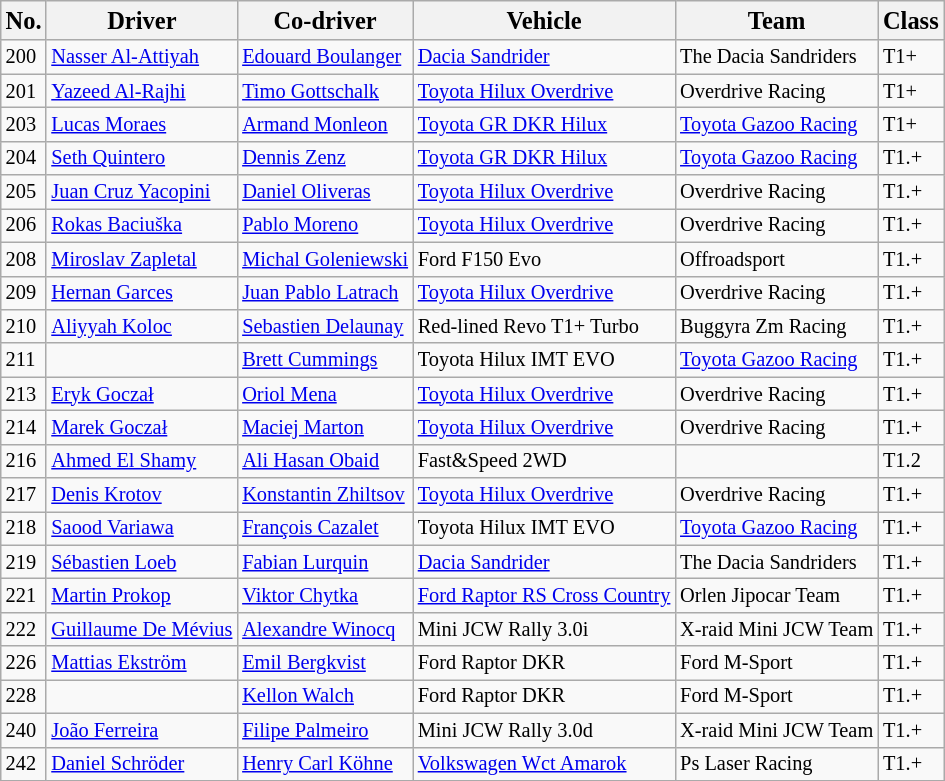<table class="wikitable sortable" style="font-size:85%;">
<tr>
<th><big>No.</big></th>
<th><big>Driver</big></th>
<th><big>Co-driver</big></th>
<th><big>Vehicle</big></th>
<th><big>Team</big></th>
<th><big>Class</big></th>
</tr>
<tr>
<td>200</td>
<td> <a href='#'>Nasser Al-Attiyah</a></td>
<td> <a href='#'>Edouard Boulanger</a></td>
<td><a href='#'>Dacia Sandrider</a></td>
<td>The Dacia Sandriders</td>
<td>T1+</td>
</tr>
<tr>
<td>201</td>
<td> <a href='#'>Yazeed Al-Rajhi</a></td>
<td> <a href='#'>Timo Gottschalk</a></td>
<td><a href='#'>Toyota Hilux Overdrive</a></td>
<td>Overdrive Racing</td>
<td>T1+</td>
</tr>
<tr>
<td>203</td>
<td> <a href='#'>Lucas Moraes</a></td>
<td> <a href='#'>Armand Monleon</a></td>
<td><a href='#'>Toyota GR DKR Hilux</a></td>
<td><a href='#'>Toyota Gazoo Racing</a></td>
<td>T1+</td>
</tr>
<tr>
<td>204</td>
<td> <a href='#'>Seth Quintero</a></td>
<td> <a href='#'>Dennis Zenz</a></td>
<td><a href='#'>Toyota GR DKR Hilux</a></td>
<td><a href='#'>Toyota Gazoo Racing</a></td>
<td>T1.+</td>
</tr>
<tr>
<td>205</td>
<td> <a href='#'>Juan Cruz Yacopini</a></td>
<td> <a href='#'>Daniel Oliveras</a></td>
<td><a href='#'>Toyota Hilux Overdrive</a></td>
<td>Overdrive Racing</td>
<td>T1.+</td>
</tr>
<tr>
<td>206</td>
<td> <a href='#'>Rokas Baciuška</a></td>
<td> <a href='#'>Pablo Moreno</a></td>
<td><a href='#'>Toyota Hilux Overdrive</a></td>
<td>Overdrive Racing</td>
<td>T1.+</td>
</tr>
<tr>
<td>208</td>
<td> <a href='#'>Miroslav Zapletal</a></td>
<td> <a href='#'>Michal Goleniewski</a></td>
<td>Ford F150 Evo</td>
<td>Offroadsport</td>
<td>T1.+</td>
</tr>
<tr>
<td>209</td>
<td> <a href='#'>Hernan Garces</a></td>
<td> <a href='#'>Juan Pablo Latrach</a></td>
<td><a href='#'>Toyota Hilux Overdrive</a></td>
<td>Overdrive Racing</td>
<td>T1.+</td>
</tr>
<tr>
<td>210</td>
<td> <a href='#'>Aliyyah Koloc</a></td>
<td> <a href='#'>Sebastien Delaunay</a></td>
<td>Red-lined Revo T1+ Turbo</td>
<td>Buggyra Zm Racing</td>
<td>T1.+</td>
</tr>
<tr>
<td>211</td>
<td> </td>
<td> <a href='#'>Brett Cummings</a></td>
<td>Toyota Hilux IMT EVO</td>
<td><a href='#'>Toyota Gazoo Racing</a></td>
<td>T1.+</td>
</tr>
<tr>
<td>213</td>
<td> <a href='#'>Eryk Goczał</a></td>
<td> <a href='#'>Oriol Mena</a></td>
<td><a href='#'>Toyota Hilux Overdrive</a></td>
<td>Overdrive Racing</td>
<td>T1.+</td>
</tr>
<tr>
<td>214</td>
<td> <a href='#'>Marek Goczał</a></td>
<td> <a href='#'>Maciej Marton</a></td>
<td><a href='#'>Toyota Hilux Overdrive</a></td>
<td>Overdrive Racing</td>
<td>T1.+</td>
</tr>
<tr>
<td>216</td>
<td> <a href='#'>Ahmed El Shamy</a></td>
<td> <a href='#'>Ali Hasan Obaid</a></td>
<td>Fast&Speed 2WD</td>
<td></td>
<td>T1.2</td>
</tr>
<tr>
<td>217</td>
<td> <a href='#'>Denis Krotov</a></td>
<td> <a href='#'>Konstantin Zhiltsov</a></td>
<td><a href='#'>Toyota Hilux Overdrive</a></td>
<td>Overdrive Racing</td>
<td>T1.+</td>
</tr>
<tr>
<td>218</td>
<td> <a href='#'>Saood Variawa</a></td>
<td> <a href='#'>François Cazalet</a></td>
<td>Toyota Hilux IMT EVO</td>
<td><a href='#'>Toyota Gazoo Racing</a></td>
<td>T1.+</td>
</tr>
<tr>
<td>219</td>
<td> <a href='#'>Sébastien Loeb</a></td>
<td> <a href='#'>Fabian Lurquin</a></td>
<td><a href='#'>Dacia Sandrider</a></td>
<td>The Dacia Sandriders</td>
<td>T1.+</td>
</tr>
<tr>
<td>221</td>
<td> <a href='#'>Martin Prokop</a></td>
<td> <a href='#'>Viktor Chytka</a></td>
<td><a href='#'>Ford Raptor RS Cross Country</a></td>
<td>Orlen Jipocar Team</td>
<td>T1.+</td>
</tr>
<tr>
<td>222</td>
<td> <a href='#'>Guillaume De Mévius</a></td>
<td> <a href='#'>Alexandre Winocq</a></td>
<td>Mini JCW Rally 3.0i</td>
<td>X-raid Mini JCW Team</td>
<td>T1.+</td>
</tr>
<tr>
<td>226</td>
<td> <a href='#'>Mattias Ekström</a></td>
<td> <a href='#'>Emil Bergkvist</a></td>
<td>Ford Raptor DKR</td>
<td>Ford M-Sport</td>
<td>T1.+</td>
</tr>
<tr>
<td>228</td>
<td> </td>
<td> <a href='#'>Kellon Walch</a></td>
<td>Ford Raptor DKR</td>
<td>Ford M-Sport</td>
<td>T1.+</td>
</tr>
<tr>
<td>240</td>
<td> <a href='#'>João Ferreira</a></td>
<td> <a href='#'>Filipe Palmeiro</a></td>
<td>Mini JCW Rally 3.0d</td>
<td>X-raid Mini JCW Team</td>
<td>T1.+</td>
</tr>
<tr>
<td>242</td>
<td> <a href='#'>Daniel Schröder</a></td>
<td> <a href='#'>Henry Carl Köhne</a></td>
<td><a href='#'>Volkswagen Wct Amarok</a></td>
<td>Ps Laser Racing</td>
<td>T1.+</td>
</tr>
<tr>
</tr>
</table>
